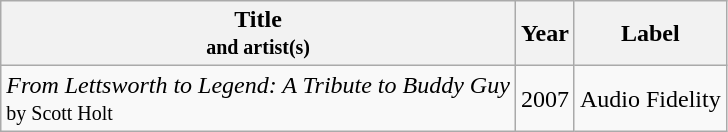<table class="wikitable">
<tr>
<th>Title<br><small>and artist(s)</small></th>
<th>Year</th>
<th>Label</th>
</tr>
<tr>
<td><em>From Lettsworth to Legend: A Tribute to Buddy Guy</em><br><small>by Scott Holt</small></td>
<td>2007</td>
<td>Audio Fidelity</td>
</tr>
</table>
